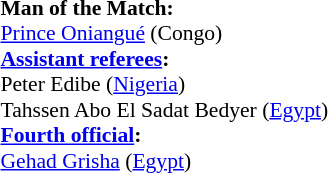<table width=50% style="font-size: 90%">
<tr>
<td><br><strong>Man of the Match:</strong>
<br><a href='#'>Prince Oniangué</a> (Congo)<br><strong><a href='#'>Assistant referees</a>:</strong>
<br>Peter Edibe (<a href='#'>Nigeria</a>)
<br>Tahssen Abo El Sadat Bedyer (<a href='#'>Egypt</a>)
<br><strong><a href='#'>Fourth official</a>:</strong>
<br><a href='#'>Gehad Grisha</a> (<a href='#'>Egypt</a>)</td>
</tr>
</table>
